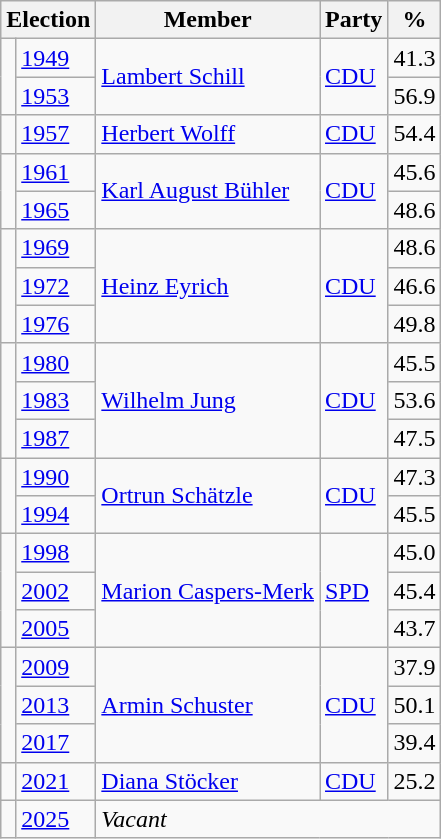<table class=wikitable>
<tr>
<th colspan=2>Election</th>
<th>Member</th>
<th>Party</th>
<th>%</th>
</tr>
<tr>
<td rowspan=2 bgcolor=></td>
<td><a href='#'>1949</a></td>
<td rowspan=2><a href='#'>Lambert Schill</a></td>
<td rowspan=2><a href='#'>CDU</a></td>
<td align=right>41.3</td>
</tr>
<tr>
<td><a href='#'>1953</a></td>
<td align=right>56.9</td>
</tr>
<tr>
<td bgcolor=></td>
<td><a href='#'>1957</a></td>
<td><a href='#'>Herbert Wolff</a></td>
<td><a href='#'>CDU</a></td>
<td align=right>54.4</td>
</tr>
<tr>
<td rowspan=2 bgcolor=></td>
<td><a href='#'>1961</a></td>
<td rowspan=2><a href='#'>Karl August Bühler</a></td>
<td rowspan=2><a href='#'>CDU</a></td>
<td align=right>45.6</td>
</tr>
<tr>
<td><a href='#'>1965</a></td>
<td align=right>48.6</td>
</tr>
<tr>
<td rowspan=3 bgcolor=></td>
<td><a href='#'>1969</a></td>
<td rowspan=3><a href='#'>Heinz Eyrich</a></td>
<td rowspan=3><a href='#'>CDU</a></td>
<td align=right>48.6</td>
</tr>
<tr>
<td><a href='#'>1972</a></td>
<td align=right>46.6</td>
</tr>
<tr>
<td><a href='#'>1976</a></td>
<td align=right>49.8</td>
</tr>
<tr>
<td rowspan=3 bgcolor=></td>
<td><a href='#'>1980</a></td>
<td rowspan=3><a href='#'>Wilhelm Jung</a></td>
<td rowspan=3><a href='#'>CDU</a></td>
<td align=right>45.5</td>
</tr>
<tr>
<td><a href='#'>1983</a></td>
<td align=right>53.6</td>
</tr>
<tr>
<td><a href='#'>1987</a></td>
<td align=right>47.5</td>
</tr>
<tr>
<td rowspan=2 bgcolor=></td>
<td><a href='#'>1990</a></td>
<td rowspan=2><a href='#'>Ortrun Schätzle</a></td>
<td rowspan=2><a href='#'>CDU</a></td>
<td align=right>47.3</td>
</tr>
<tr>
<td><a href='#'>1994</a></td>
<td align=right>45.5</td>
</tr>
<tr>
<td rowspan=3 bgcolor=></td>
<td><a href='#'>1998</a></td>
<td rowspan=3><a href='#'>Marion Caspers-Merk</a></td>
<td rowspan=3><a href='#'>SPD</a></td>
<td align=right>45.0</td>
</tr>
<tr>
<td><a href='#'>2002</a></td>
<td align=right>45.4</td>
</tr>
<tr>
<td><a href='#'>2005</a></td>
<td align=right>43.7</td>
</tr>
<tr>
<td rowspan=3 bgcolor=></td>
<td><a href='#'>2009</a></td>
<td rowspan=3><a href='#'>Armin Schuster</a></td>
<td rowspan=3><a href='#'>CDU</a></td>
<td align=right>37.9</td>
</tr>
<tr>
<td><a href='#'>2013</a></td>
<td align=right>50.1</td>
</tr>
<tr>
<td><a href='#'>2017</a></td>
<td align=right>39.4</td>
</tr>
<tr>
<td bgcolor=></td>
<td><a href='#'>2021</a></td>
<td><a href='#'>Diana Stöcker</a></td>
<td><a href='#'>CDU</a></td>
<td align=right>25.2</td>
</tr>
<tr>
<td></td>
<td><a href='#'>2025</a></td>
<td colspan=3><em>Vacant</em></td>
</tr>
</table>
